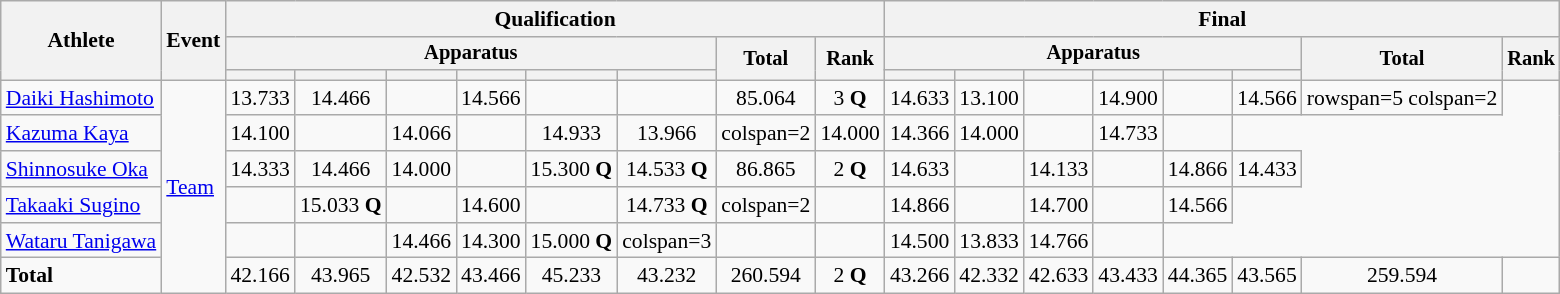<table class="wikitable" style="font-size:90%">
<tr>
<th rowspan=3>Athlete</th>
<th rowspan=3>Event</th>
<th colspan =8>Qualification</th>
<th colspan =8>Final</th>
</tr>
<tr style="font-size:95%">
<th colspan=6>Apparatus</th>
<th rowspan=2>Total</th>
<th rowspan=2>Rank</th>
<th colspan=6>Apparatus</th>
<th rowspan=2>Total</th>
<th rowspan=2>Rank</th>
</tr>
<tr style="font-size:95%">
<th></th>
<th></th>
<th></th>
<th></th>
<th></th>
<th></th>
<th></th>
<th></th>
<th></th>
<th></th>
<th></th>
<th></th>
</tr>
<tr align=center>
<td align=left><a href='#'>Daiki Hashimoto</a></td>
<td align=left rowspan=6><a href='#'>Team</a></td>
<td>13.733</td>
<td>14.466</td>
<td></td>
<td>14.566</td>
<td></td>
<td></td>
<td>85.064</td>
<td>3 <strong>Q</strong></td>
<td>14.633</td>
<td>13.100</td>
<td></td>
<td>14.900</td>
<td></td>
<td>14.566</td>
<td>rowspan=5 colspan=2 </td>
</tr>
<tr align=center>
<td align=left><a href='#'>Kazuma Kaya</a></td>
<td>14.100</td>
<td></td>
<td>14.066</td>
<td></td>
<td>14.933</td>
<td>13.966</td>
<td>colspan=2 </td>
<td>14.000</td>
<td>14.366</td>
<td>14.000</td>
<td></td>
<td>14.733</td>
<td></td>
</tr>
<tr align=center>
<td align=left><a href='#'>Shinnosuke Oka</a></td>
<td>14.333</td>
<td>14.466</td>
<td>14.000</td>
<td></td>
<td>15.300 <strong>Q</strong></td>
<td>14.533 <strong>Q</strong></td>
<td>86.865</td>
<td>2 <strong>Q</strong></td>
<td>14.633</td>
<td></td>
<td>14.133</td>
<td></td>
<td>14.866</td>
<td>14.433</td>
</tr>
<tr align=center>
<td align=left><a href='#'>Takaaki Sugino</a></td>
<td></td>
<td>15.033 <strong>Q</strong></td>
<td></td>
<td>14.600</td>
<td></td>
<td>14.733 <strong>Q</strong></td>
<td>colspan=2 </td>
<td></td>
<td>14.866</td>
<td></td>
<td>14.700</td>
<td></td>
<td>14.566</td>
</tr>
<tr align=center>
<td align=left><a href='#'>Wataru Tanigawa</a></td>
<td></td>
<td></td>
<td>14.466</td>
<td>14.300</td>
<td>15.000 <strong>Q</strong></td>
<td>colspan=3 </td>
<td></td>
<td></td>
<td>14.500</td>
<td>13.833</td>
<td>14.766</td>
<td></td>
</tr>
<tr align=center>
<td align=left><strong>Total</strong></td>
<td>42.166</td>
<td>43.965</td>
<td>42.532</td>
<td>43.466</td>
<td>45.233</td>
<td>43.232</td>
<td>260.594</td>
<td>2 <strong>Q</strong></td>
<td>43.266</td>
<td>42.332</td>
<td>42.633</td>
<td>43.433</td>
<td>44.365</td>
<td>43.565</td>
<td>259.594</td>
<td></td>
</tr>
</table>
